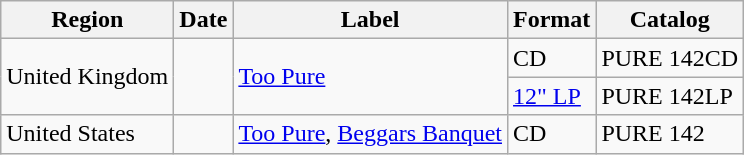<table class="wikitable">
<tr>
<th>Region</th>
<th>Date</th>
<th>Label</th>
<th>Format</th>
<th>Catalog</th>
</tr>
<tr>
<td rowspan="2">United Kingdom</td>
<td rowspan="2"></td>
<td rowspan="2"><a href='#'>Too Pure</a></td>
<td>CD</td>
<td>PURE 142CD</td>
</tr>
<tr>
<td><a href='#'>12" LP</a></td>
<td>PURE 142LP</td>
</tr>
<tr>
<td>United States</td>
<td></td>
<td><a href='#'>Too Pure</a>, <a href='#'>Beggars Banquet</a></td>
<td>CD</td>
<td>PURE 142</td>
</tr>
</table>
